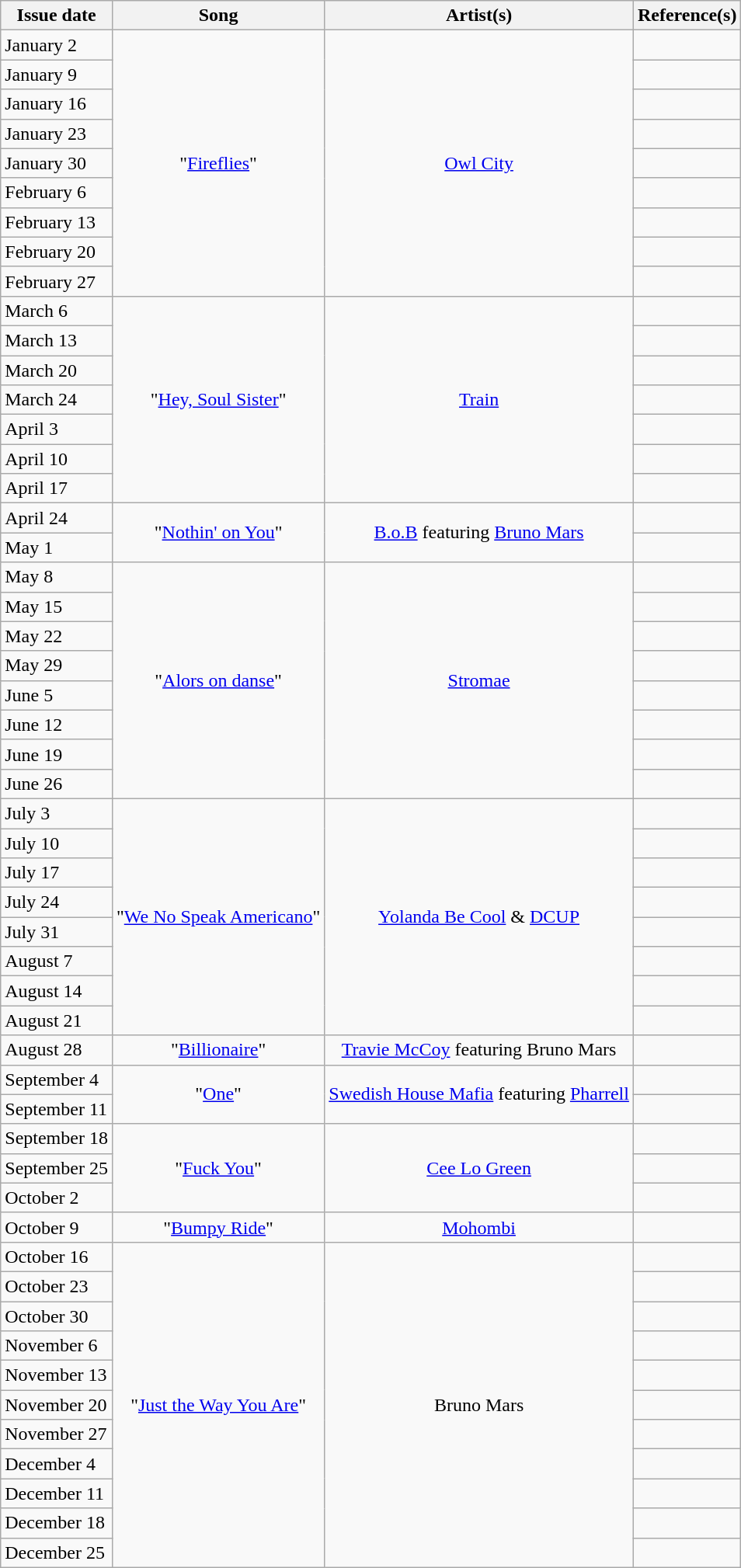<table class="wikitable">
<tr>
<th>Issue date</th>
<th>Song</th>
<th>Artist(s)</th>
<th>Reference(s)</th>
</tr>
<tr>
<td>January 2</td>
<td style="text-align: center;" rowspan="9">"<a href='#'>Fireflies</a>"</td>
<td style="text-align: center;" rowspan="9"><a href='#'>Owl City</a></td>
<td style="text-align: center;"></td>
</tr>
<tr>
<td>January 9</td>
<td style="text-align: center;"></td>
</tr>
<tr>
<td>January 16</td>
<td style="text-align: center;"></td>
</tr>
<tr>
<td>January 23</td>
<td style="text-align: center;"></td>
</tr>
<tr>
<td>January 30</td>
<td style="text-align: center;"></td>
</tr>
<tr>
<td>February 6</td>
<td style="text-align: center;"></td>
</tr>
<tr>
<td>February 13</td>
<td style="text-align: center;"></td>
</tr>
<tr>
<td>February 20</td>
<td style="text-align: center;"></td>
</tr>
<tr>
<td>February 27</td>
<td style="text-align: center;"></td>
</tr>
<tr>
<td>March 6</td>
<td style="text-align: center;" rowspan="7">"<a href='#'>Hey, Soul Sister</a>"</td>
<td style="text-align: center;" rowspan="7"><a href='#'>Train</a></td>
<td style="text-align: center;"></td>
</tr>
<tr>
<td>March 13</td>
<td style="text-align: center;"></td>
</tr>
<tr>
<td>March 20</td>
<td style="text-align: center;"></td>
</tr>
<tr>
<td>March 24</td>
<td style="text-align: center;"></td>
</tr>
<tr>
<td>April 3</td>
<td style="text-align: center;"></td>
</tr>
<tr>
<td>April 10</td>
<td style="text-align: center;"></td>
</tr>
<tr>
<td>April 17</td>
<td style="text-align: center;"></td>
</tr>
<tr>
<td>April 24</td>
<td style="text-align: center;" rowspan="2">"<a href='#'>Nothin' on You</a>"</td>
<td style="text-align: center;" rowspan="2"><a href='#'>B.o.B</a> featuring <a href='#'>Bruno Mars</a></td>
<td style="text-align: center;"></td>
</tr>
<tr>
<td>May 1</td>
<td style="text-align: center;"></td>
</tr>
<tr>
<td>May 8</td>
<td style="text-align: center;" rowspan="8">"<a href='#'>Alors on danse</a>"</td>
<td style="text-align: center;" rowspan="8"><a href='#'>Stromae</a></td>
<td style="text-align: center;"></td>
</tr>
<tr>
<td>May 15</td>
<td style="text-align: center;"></td>
</tr>
<tr>
<td>May 22</td>
<td style="text-align: center;"></td>
</tr>
<tr>
<td>May 29</td>
<td style="text-align: center;"></td>
</tr>
<tr>
<td>June 5</td>
<td style="text-align: center;"></td>
</tr>
<tr>
<td>June 12</td>
<td style="text-align: center;"></td>
</tr>
<tr>
<td>June 19</td>
<td style="text-align: center;"></td>
</tr>
<tr>
<td>June 26</td>
<td style="text-align: center;"></td>
</tr>
<tr>
<td>July 3</td>
<td style="text-align: center;" rowspan="8">"<a href='#'>We No Speak Americano</a>"</td>
<td style="text-align: center;" rowspan="8"><a href='#'>Yolanda Be Cool</a> & <a href='#'>DCUP</a></td>
<td style="text-align: center;"></td>
</tr>
<tr>
<td>July 10</td>
<td style="text-align: center;"></td>
</tr>
<tr>
<td>July 17</td>
<td style="text-align: center;"></td>
</tr>
<tr>
<td>July 24</td>
<td style="text-align: center;"></td>
</tr>
<tr>
<td>July 31</td>
<td style="text-align: center;"></td>
</tr>
<tr>
<td>August 7</td>
<td style="text-align: center;"></td>
</tr>
<tr>
<td>August 14</td>
<td style="text-align: center;"></td>
</tr>
<tr>
<td>August 21</td>
<td style="text-align: center;"></td>
</tr>
<tr>
<td>August 28</td>
<td style="text-align: center;" rowspan="1">"<a href='#'>Billionaire</a>"</td>
<td style="text-align: center;" rowspan="1"><a href='#'>Travie McCoy</a> featuring Bruno Mars</td>
<td style="text-align: center;"></td>
</tr>
<tr>
<td>September 4</td>
<td style="text-align: center;" rowspan="2">"<a href='#'>One</a>"</td>
<td style="text-align: center;" rowspan="2"><a href='#'>Swedish House Mafia</a> featuring <a href='#'>Pharrell</a></td>
<td style="text-align: center;"></td>
</tr>
<tr>
<td>September 11</td>
<td style="text-align: center;"></td>
</tr>
<tr>
<td>September 18</td>
<td style="text-align: center;" rowspan="3">"<a href='#'>Fuck You</a>"</td>
<td style="text-align: center;" rowspan="3"><a href='#'>Cee Lo Green</a></td>
<td style="text-align: center;"></td>
</tr>
<tr>
<td>September 25</td>
<td style="text-align: center;"></td>
</tr>
<tr>
<td>October 2</td>
<td style="text-align: center;"></td>
</tr>
<tr>
<td>October 9</td>
<td style="text-align: center;" rowspan="1">"<a href='#'>Bumpy Ride</a>"</td>
<td style="text-align: center;" rowspan="1"><a href='#'>Mohombi</a></td>
<td style="text-align: center;"></td>
</tr>
<tr>
<td>October 16</td>
<td style="text-align: center;" rowspan="11">"<a href='#'>Just the Way You Are</a>"</td>
<td style="text-align: center;" rowspan="11">Bruno Mars</td>
<td style="text-align: center;"></td>
</tr>
<tr>
<td>October 23</td>
<td style="text-align: center;"></td>
</tr>
<tr>
<td>October 30</td>
<td style="text-align: center;"></td>
</tr>
<tr>
<td>November 6</td>
<td style="text-align: center;"></td>
</tr>
<tr>
<td>November 13</td>
<td style="text-align: center;"></td>
</tr>
<tr>
<td>November 20</td>
<td style="text-align: center;"></td>
</tr>
<tr>
<td>November 27</td>
<td style="text-align: center;"></td>
</tr>
<tr>
<td>December 4</td>
<td style="text-align: center;"></td>
</tr>
<tr>
<td>December 11</td>
<td style="text-align: center;"></td>
</tr>
<tr>
<td>December 18</td>
<td style="text-align: center;"></td>
</tr>
<tr>
<td>December 25</td>
<td style="text-align: center;"></td>
</tr>
</table>
